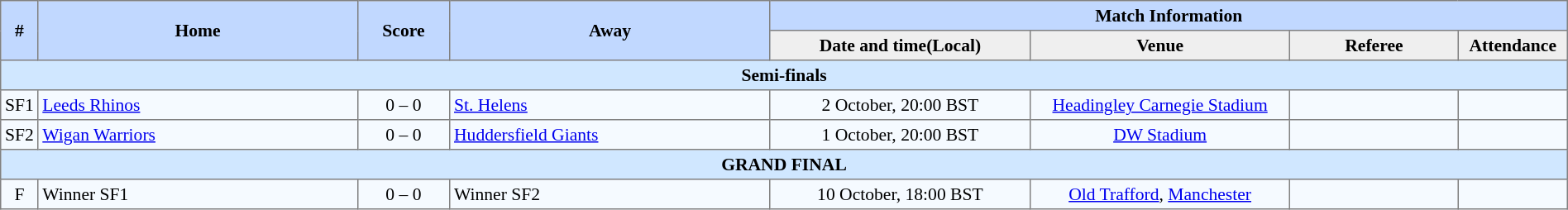<table border="1" cellpadding="3" cellspacing="0" style="border-collapse:collapse; font-size:90%; text-align:center; width:100%;">
<tr style="background:#c1d8ff;">
<th rowspan="2">#</th>
<th rowspan="2" style="width:21%;">Home</th>
<th rowspan="2" style="width:6%;">Score</th>
<th rowspan="2" style="width:21%;">Away</th>
<th colspan=6>Match Information</th>
</tr>
<tr style="background:#efefef;">
<th width=17%>Date and time(Local)</th>
<th width=17%>Venue</th>
<th width=11%>Referee</th>
<th width=7%>Attendance</th>
</tr>
<tr style="background:#d0e7ff;">
<td colspan=8><strong>Semi-finals</strong></td>
</tr>
<tr style="background:#f5faff;">
<td>SF1</td>
<td align=left> <a href='#'>Leeds Rhinos</a></td>
<td>0 – 0</td>
<td align=left> <a href='#'>St. Helens</a></td>
<td>2 October, 20:00 BST</td>
<td><a href='#'>Headingley Carnegie Stadium</a></td>
<td></td>
<td></td>
</tr>
<tr style="background:#f5faff;">
<td>SF2</td>
<td align=left> <a href='#'>Wigan Warriors</a></td>
<td>0 – 0</td>
<td align=left> <a href='#'>Huddersfield Giants</a></td>
<td>1 October, 20:00 BST</td>
<td><a href='#'>DW Stadium</a></td>
<td></td>
<td></td>
</tr>
<tr style="background:#d0e7ff;">
<td colspan=8><strong>GRAND FINAL</strong></td>
</tr>
<tr style="background:#f5faff;">
<td>F</td>
<td align=left>Winner SF1</td>
<td>0 – 0</td>
<td align=left>Winner SF2</td>
<td>10 October, 18:00 BST</td>
<td><a href='#'>Old Trafford</a>, <a href='#'>Manchester</a></td>
<td></td>
<td></td>
</tr>
</table>
